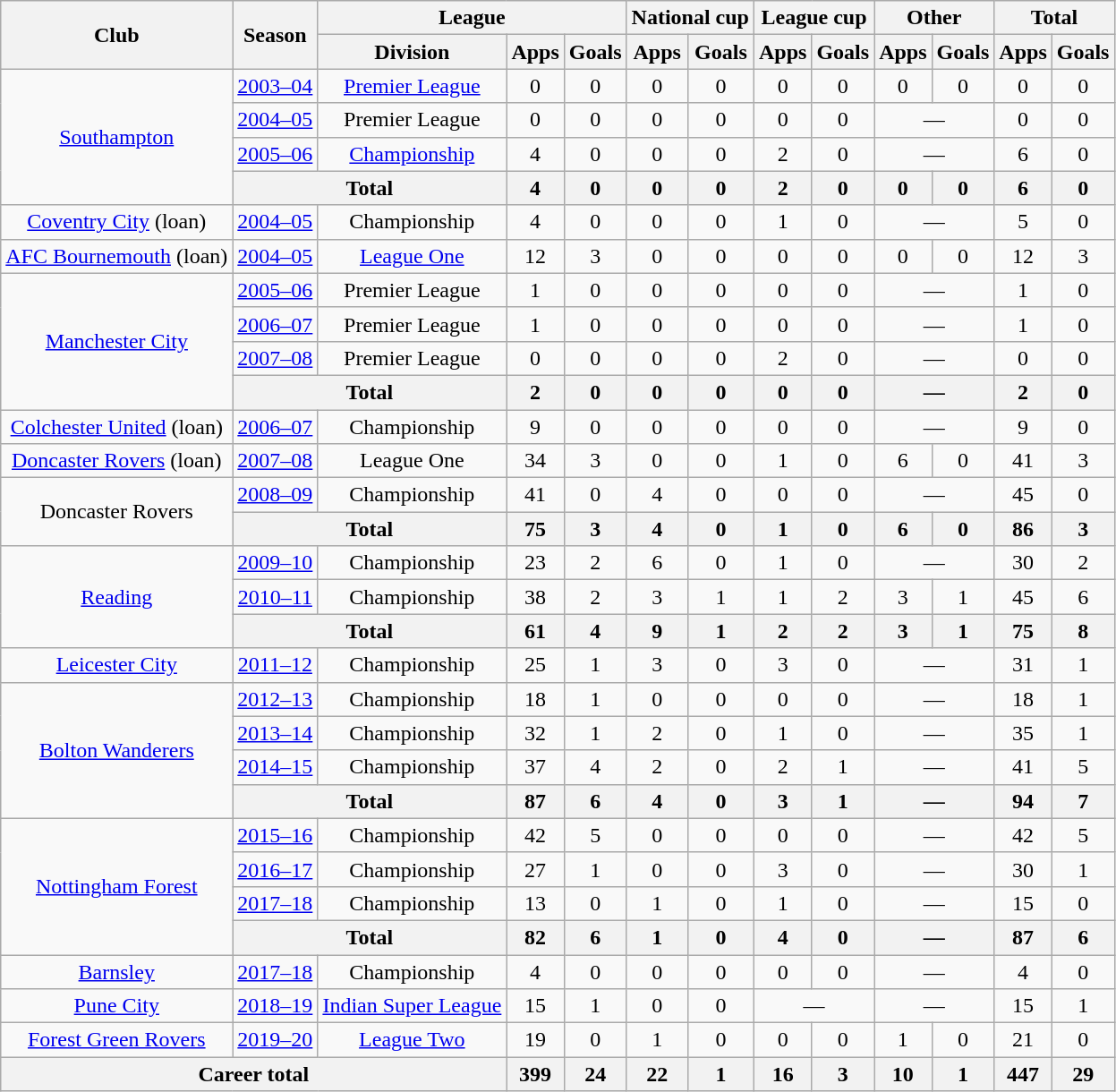<table class="wikitable" style="text-align:center">
<tr>
<th rowspan="2">Club</th>
<th rowspan="2">Season</th>
<th colspan="3">League</th>
<th colspan="2">National cup</th>
<th colspan="2">League cup</th>
<th colspan="2">Other</th>
<th colspan="2">Total</th>
</tr>
<tr>
<th>Division</th>
<th>Apps</th>
<th>Goals</th>
<th>Apps</th>
<th>Goals</th>
<th>Apps</th>
<th>Goals</th>
<th>Apps</th>
<th>Goals</th>
<th>Apps</th>
<th>Goals</th>
</tr>
<tr>
<td rowspan="4"><a href='#'>Southampton</a></td>
<td><a href='#'>2003–04</a></td>
<td><a href='#'>Premier League</a></td>
<td>0</td>
<td>0</td>
<td>0</td>
<td>0</td>
<td>0</td>
<td>0</td>
<td>0</td>
<td>0</td>
<td>0</td>
<td>0</td>
</tr>
<tr>
<td><a href='#'>2004–05</a></td>
<td>Premier League</td>
<td>0</td>
<td>0</td>
<td>0</td>
<td>0</td>
<td>0</td>
<td>0</td>
<td colspan="2">—</td>
<td>0</td>
<td>0</td>
</tr>
<tr>
<td><a href='#'>2005–06</a></td>
<td><a href='#'>Championship</a></td>
<td>4</td>
<td>0</td>
<td>0</td>
<td>0</td>
<td>2</td>
<td>0</td>
<td colspan="2">—</td>
<td>6</td>
<td>0</td>
</tr>
<tr>
<th colspan="2">Total</th>
<th>4</th>
<th>0</th>
<th>0</th>
<th>0</th>
<th>2</th>
<th>0</th>
<th>0</th>
<th>0</th>
<th>6</th>
<th>0</th>
</tr>
<tr>
<td><a href='#'>Coventry City</a> (loan)</td>
<td><a href='#'>2004–05</a></td>
<td>Championship</td>
<td>4</td>
<td>0</td>
<td>0</td>
<td>0</td>
<td>1</td>
<td>0</td>
<td colspan="2">—</td>
<td>5</td>
<td>0</td>
</tr>
<tr>
<td><a href='#'>AFC Bournemouth</a> (loan)</td>
<td><a href='#'>2004–05</a></td>
<td><a href='#'>League One</a></td>
<td>12</td>
<td>3</td>
<td>0</td>
<td>0</td>
<td>0</td>
<td>0</td>
<td>0</td>
<td>0</td>
<td>12</td>
<td>3</td>
</tr>
<tr>
<td rowspan="4"><a href='#'>Manchester City</a></td>
<td><a href='#'>2005–06</a></td>
<td>Premier League</td>
<td>1</td>
<td>0</td>
<td>0</td>
<td>0</td>
<td>0</td>
<td>0</td>
<td colspan="2">—</td>
<td>1</td>
<td>0</td>
</tr>
<tr>
<td><a href='#'>2006–07</a></td>
<td>Premier League</td>
<td>1</td>
<td>0</td>
<td>0</td>
<td>0</td>
<td>0</td>
<td>0</td>
<td colspan="2">—</td>
<td>1</td>
<td>0</td>
</tr>
<tr>
<td><a href='#'>2007–08</a></td>
<td>Premier League</td>
<td>0</td>
<td>0</td>
<td>0</td>
<td>0</td>
<td>2</td>
<td>0</td>
<td colspan="2">—</td>
<td>0</td>
<td>0</td>
</tr>
<tr>
<th colspan="2">Total</th>
<th>2</th>
<th>0</th>
<th>0</th>
<th>0</th>
<th>0</th>
<th>0</th>
<th colspan="2">—</th>
<th>2</th>
<th>0</th>
</tr>
<tr>
<td><a href='#'>Colchester United</a> (loan)</td>
<td><a href='#'>2006–07</a></td>
<td>Championship</td>
<td>9</td>
<td>0</td>
<td>0</td>
<td>0</td>
<td>0</td>
<td>0</td>
<td colspan="2">—</td>
<td>9</td>
<td>0</td>
</tr>
<tr>
<td><a href='#'>Doncaster Rovers</a> (loan)</td>
<td><a href='#'>2007–08</a></td>
<td>League One</td>
<td>34</td>
<td>3</td>
<td>0</td>
<td>0</td>
<td>1</td>
<td>0</td>
<td>6</td>
<td>0</td>
<td>41</td>
<td>3</td>
</tr>
<tr>
<td rowspan="2">Doncaster Rovers</td>
<td><a href='#'>2008–09</a></td>
<td>Championship</td>
<td>41</td>
<td>0</td>
<td>4</td>
<td>0</td>
<td>0</td>
<td>0</td>
<td colspan="2">—</td>
<td>45</td>
<td>0</td>
</tr>
<tr>
<th colspan="2">Total</th>
<th>75</th>
<th>3</th>
<th>4</th>
<th>0</th>
<th>1</th>
<th>0</th>
<th>6</th>
<th>0</th>
<th>86</th>
<th>3</th>
</tr>
<tr>
<td rowspan="3"><a href='#'>Reading</a></td>
<td><a href='#'>2009–10</a></td>
<td>Championship</td>
<td>23</td>
<td>2</td>
<td>6</td>
<td>0</td>
<td>1</td>
<td>0</td>
<td colspan="2">—</td>
<td>30</td>
<td>2</td>
</tr>
<tr>
<td><a href='#'>2010–11</a></td>
<td>Championship</td>
<td>38</td>
<td>2</td>
<td>3</td>
<td>1</td>
<td>1</td>
<td>2</td>
<td>3</td>
<td>1</td>
<td>45</td>
<td>6</td>
</tr>
<tr>
<th colspan="2">Total</th>
<th>61</th>
<th>4</th>
<th>9</th>
<th>1</th>
<th>2</th>
<th>2</th>
<th>3</th>
<th>1</th>
<th>75</th>
<th>8</th>
</tr>
<tr>
<td><a href='#'>Leicester City</a></td>
<td><a href='#'>2011–12</a></td>
<td>Championship</td>
<td>25</td>
<td>1</td>
<td>3</td>
<td>0</td>
<td>3</td>
<td>0</td>
<td colspan="2">—</td>
<td>31</td>
<td>1</td>
</tr>
<tr>
<td rowspan="4"><a href='#'>Bolton Wanderers</a></td>
<td><a href='#'>2012–13</a></td>
<td>Championship</td>
<td>18</td>
<td>1</td>
<td>0</td>
<td>0</td>
<td>0</td>
<td>0</td>
<td colspan="2">—</td>
<td>18</td>
<td>1</td>
</tr>
<tr>
<td><a href='#'>2013–14</a></td>
<td>Championship</td>
<td>32</td>
<td>1</td>
<td>2</td>
<td>0</td>
<td>1</td>
<td>0</td>
<td colspan="2">—</td>
<td>35</td>
<td>1</td>
</tr>
<tr>
<td><a href='#'>2014–15</a></td>
<td>Championship</td>
<td>37</td>
<td>4</td>
<td>2</td>
<td>0</td>
<td>2</td>
<td>1</td>
<td colspan="2">—</td>
<td>41</td>
<td>5</td>
</tr>
<tr>
<th colspan="2">Total</th>
<th>87</th>
<th>6</th>
<th>4</th>
<th>0</th>
<th>3</th>
<th>1</th>
<th colspan="2">—</th>
<th>94</th>
<th>7</th>
</tr>
<tr>
<td rowspan="4"><a href='#'>Nottingham Forest</a></td>
<td><a href='#'>2015–16</a></td>
<td>Championship</td>
<td>42</td>
<td>5</td>
<td>0</td>
<td>0</td>
<td>0</td>
<td>0</td>
<td colspan="2">—</td>
<td>42</td>
<td>5</td>
</tr>
<tr>
<td><a href='#'>2016–17</a></td>
<td>Championship</td>
<td>27</td>
<td>1</td>
<td>0</td>
<td>0</td>
<td>3</td>
<td>0</td>
<td colspan="2">—</td>
<td>30</td>
<td>1</td>
</tr>
<tr>
<td><a href='#'>2017–18</a></td>
<td>Championship</td>
<td>13</td>
<td>0</td>
<td>1</td>
<td>0</td>
<td>1</td>
<td>0</td>
<td colspan="2">—</td>
<td>15</td>
<td>0</td>
</tr>
<tr>
<th colspan="2">Total</th>
<th>82</th>
<th>6</th>
<th>1</th>
<th>0</th>
<th>4</th>
<th>0</th>
<th colspan="2">—</th>
<th>87</th>
<th>6</th>
</tr>
<tr>
<td><a href='#'>Barnsley</a></td>
<td><a href='#'>2017–18</a></td>
<td>Championship</td>
<td>4</td>
<td>0</td>
<td>0</td>
<td>0</td>
<td>0</td>
<td>0</td>
<td colspan="2">—</td>
<td>4</td>
<td>0</td>
</tr>
<tr>
<td><a href='#'>Pune City</a></td>
<td><a href='#'>2018–19</a></td>
<td><a href='#'>Indian Super League</a></td>
<td>15</td>
<td>1</td>
<td>0</td>
<td>0</td>
<td colspan="2">—</td>
<td colspan="2">—</td>
<td>15</td>
<td>1</td>
</tr>
<tr>
<td><a href='#'>Forest Green Rovers</a></td>
<td><a href='#'>2019–20</a></td>
<td><a href='#'>League Two</a></td>
<td>19</td>
<td>0</td>
<td>1</td>
<td>0</td>
<td>0</td>
<td>0</td>
<td>1</td>
<td>0</td>
<td>21</td>
<td>0</td>
</tr>
<tr>
<th colspan="3">Career total</th>
<th>399</th>
<th>24</th>
<th>22</th>
<th>1</th>
<th>16</th>
<th>3</th>
<th>10</th>
<th>1</th>
<th>447</th>
<th>29</th>
</tr>
</table>
